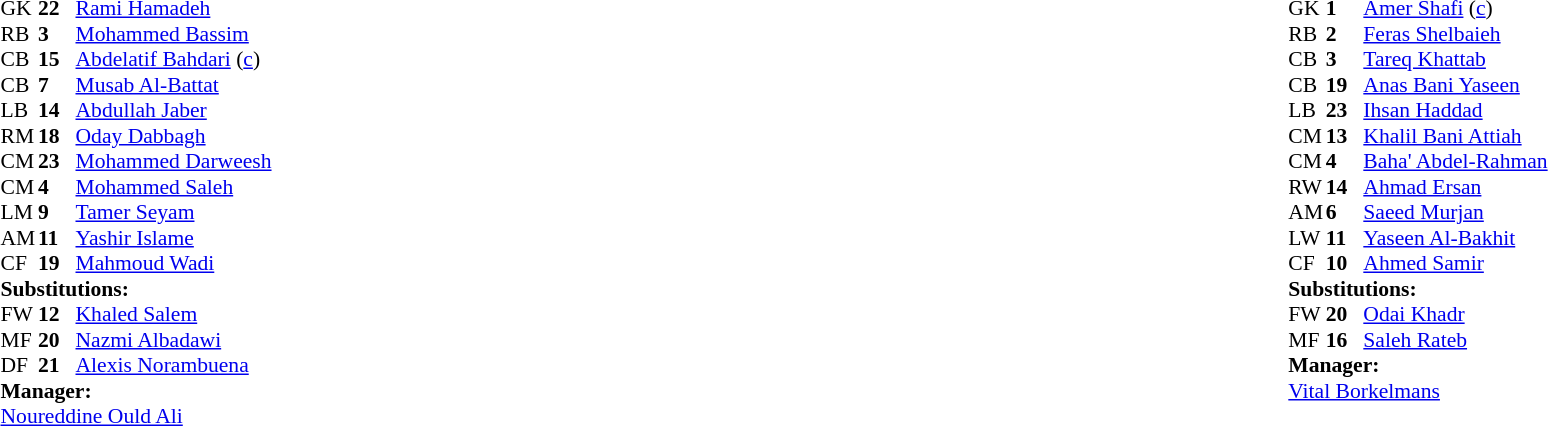<table width="100%">
<tr>
<td valign="top" width="40%"><br><table style="font-size:90%" cellspacing="0" cellpadding="0">
<tr>
<th width=25></th>
<th width=25></th>
</tr>
<tr>
<td>GK</td>
<td><strong>22</strong></td>
<td><a href='#'>Rami Hamadeh</a></td>
</tr>
<tr>
<td>RB</td>
<td><strong>3</strong></td>
<td><a href='#'>Mohammed Bassim</a></td>
<td></td>
<td></td>
</tr>
<tr>
<td>CB</td>
<td><strong>15</strong></td>
<td><a href='#'>Abdelatif Bahdari</a> (<a href='#'>c</a>)</td>
</tr>
<tr>
<td>CB</td>
<td><strong>7</strong></td>
<td><a href='#'>Musab Al-Battat</a></td>
</tr>
<tr>
<td>LB</td>
<td><strong>14</strong></td>
<td><a href='#'>Abdullah Jaber</a></td>
</tr>
<tr>
<td>RM</td>
<td><strong>18</strong></td>
<td><a href='#'>Oday Dabbagh</a></td>
</tr>
<tr>
<td>CM</td>
<td><strong>23</strong></td>
<td><a href='#'>Mohammed Darweesh</a></td>
<td></td>
<td></td>
</tr>
<tr>
<td>CM</td>
<td><strong>4</strong></td>
<td><a href='#'>Mohammed Saleh</a></td>
</tr>
<tr>
<td>LM</td>
<td><strong>9</strong></td>
<td><a href='#'>Tamer Seyam</a></td>
<td></td>
</tr>
<tr>
<td>AM</td>
<td><strong>11</strong></td>
<td><a href='#'>Yashir Islame</a></td>
<td></td>
<td></td>
</tr>
<tr>
<td>CF</td>
<td><strong>19</strong></td>
<td><a href='#'>Mahmoud Wadi</a></td>
<td></td>
</tr>
<tr>
<td colspan=3><strong>Substitutions:</strong></td>
</tr>
<tr>
<td>FW</td>
<td><strong>12</strong></td>
<td><a href='#'>Khaled Salem</a></td>
<td></td>
<td></td>
</tr>
<tr>
<td>MF</td>
<td><strong>20</strong></td>
<td><a href='#'>Nazmi Albadawi</a></td>
<td></td>
<td></td>
</tr>
<tr>
<td>DF</td>
<td><strong>21</strong></td>
<td><a href='#'>Alexis Norambuena</a></td>
<td></td>
<td></td>
</tr>
<tr>
<td colspan=3><strong>Manager:</strong></td>
</tr>
<tr>
<td colspan=3> <a href='#'>Noureddine Ould Ali</a></td>
</tr>
</table>
</td>
<td valign="top"></td>
<td valign="top" width="50%"><br><table style="font-size:90%; margin:auto" cellspacing="0" cellpadding="0">
<tr>
<th width=25></th>
<th width=25></th>
</tr>
<tr>
<td>GK</td>
<td><strong>1</strong></td>
<td><a href='#'>Amer Shafi</a> (<a href='#'>c</a>)</td>
</tr>
<tr>
<td>RB</td>
<td><strong>2</strong></td>
<td><a href='#'>Feras Shelbaieh</a></td>
</tr>
<tr>
<td>CB</td>
<td><strong>3</strong></td>
<td><a href='#'>Tareq Khattab</a></td>
</tr>
<tr>
<td>CB</td>
<td><strong>19</strong></td>
<td><a href='#'>Anas Bani Yaseen</a></td>
<td></td>
</tr>
<tr>
<td>LB</td>
<td><strong>23</strong></td>
<td><a href='#'>Ihsan Haddad</a></td>
</tr>
<tr>
<td>CM</td>
<td><strong>13</strong></td>
<td><a href='#'>Khalil Bani Attiah</a></td>
</tr>
<tr>
<td>CM</td>
<td><strong>4</strong></td>
<td><a href='#'>Baha' Abdel-Rahman</a></td>
</tr>
<tr>
<td>RW</td>
<td><strong>14</strong></td>
<td><a href='#'>Ahmad Ersan</a></td>
<td></td>
<td></td>
</tr>
<tr>
<td>AM</td>
<td><strong>6</strong></td>
<td><a href='#'>Saeed Murjan</a></td>
<td></td>
<td></td>
</tr>
<tr>
<td>LW</td>
<td><strong>11</strong></td>
<td><a href='#'>Yaseen Al-Bakhit</a></td>
</tr>
<tr>
<td>CF</td>
<td><strong>10</strong></td>
<td><a href='#'>Ahmed Samir</a></td>
</tr>
<tr>
<td colspan=3><strong>Substitutions:</strong></td>
</tr>
<tr>
<td>FW</td>
<td><strong>20</strong></td>
<td><a href='#'>Odai Khadr</a></td>
<td></td>
<td></td>
</tr>
<tr>
<td>MF</td>
<td><strong>16</strong></td>
<td><a href='#'>Saleh Rateb</a></td>
<td></td>
<td></td>
</tr>
<tr>
<td colspan=3><strong>Manager:</strong></td>
</tr>
<tr>
<td colspan=3> <a href='#'>Vital Borkelmans</a></td>
</tr>
</table>
</td>
</tr>
</table>
